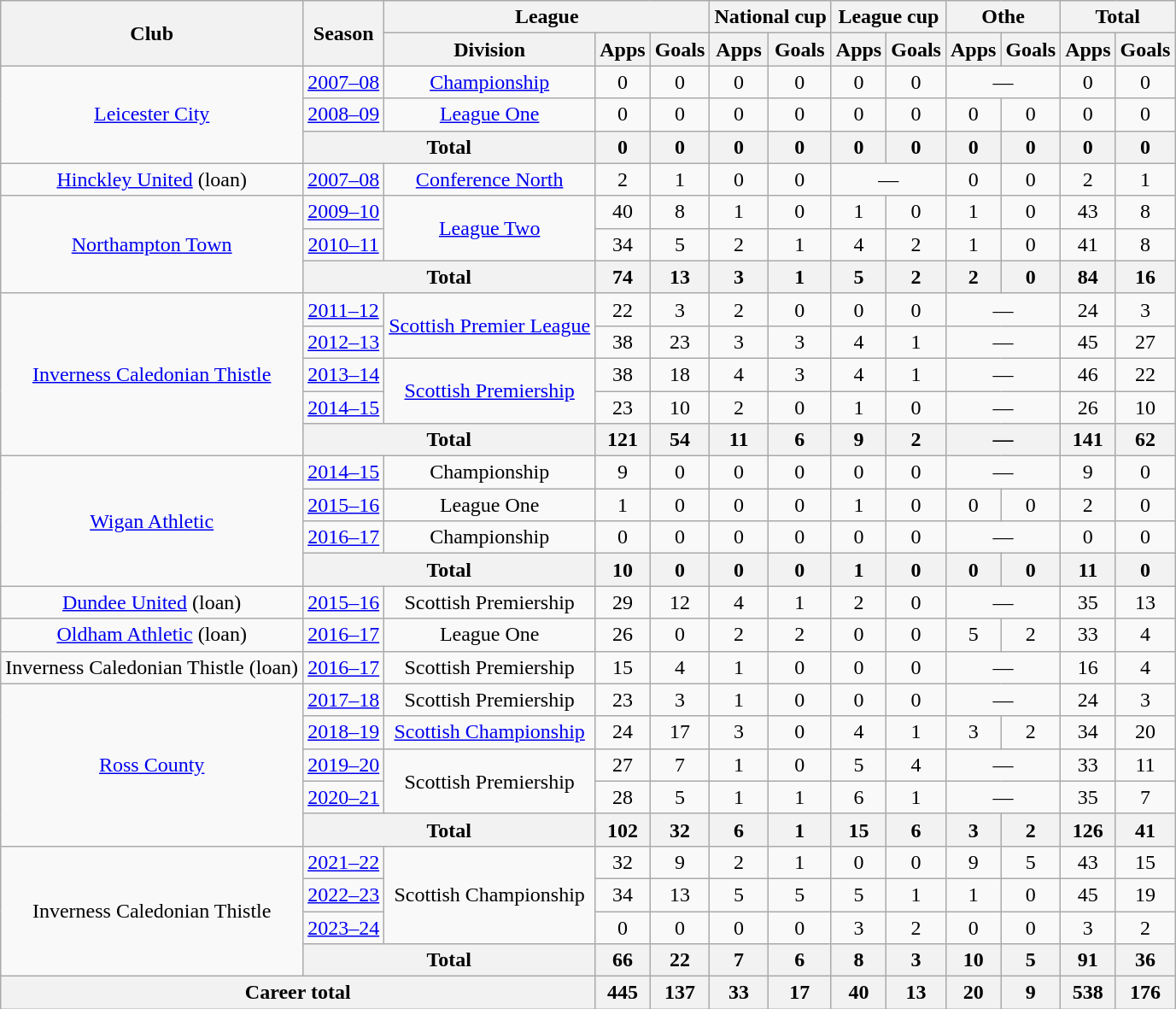<table class="wikitable" style="text-align: center">
<tr>
<th rowspan="2">Club</th>
<th rowspan="2">Season</th>
<th colspan="3">League</th>
<th colspan="2">National cup</th>
<th colspan="2">League cup</th>
<th colspan="2">Othe</th>
<th colspan="2">Total</th>
</tr>
<tr>
<th>Division</th>
<th>Apps</th>
<th>Goals</th>
<th>Apps</th>
<th>Goals</th>
<th>Apps</th>
<th>Goals</th>
<th>Apps</th>
<th>Goals</th>
<th>Apps</th>
<th>Goals</th>
</tr>
<tr>
<td rowspan="3"><a href='#'>Leicester City</a></td>
<td><a href='#'>2007–08</a></td>
<td><a href='#'>Championship</a></td>
<td>0</td>
<td>0</td>
<td>0</td>
<td>0</td>
<td>0</td>
<td>0</td>
<td colspan="2">—</td>
<td>0</td>
<td>0</td>
</tr>
<tr>
<td><a href='#'>2008–09</a></td>
<td><a href='#'>League One</a></td>
<td>0</td>
<td>0</td>
<td>0</td>
<td>0</td>
<td>0</td>
<td>0</td>
<td>0</td>
<td>0</td>
<td>0</td>
<td>0</td>
</tr>
<tr>
<th colspan="2">Total</th>
<th>0</th>
<th>0</th>
<th>0</th>
<th>0</th>
<th>0</th>
<th>0</th>
<th>0</th>
<th>0</th>
<th>0</th>
<th>0</th>
</tr>
<tr>
<td><a href='#'>Hinckley United</a> (loan)</td>
<td><a href='#'>2007–08</a></td>
<td><a href='#'>Conference North</a></td>
<td>2</td>
<td>1</td>
<td>0</td>
<td>0</td>
<td colspan="2">—</td>
<td>0</td>
<td>0</td>
<td>2</td>
<td>1</td>
</tr>
<tr>
<td rowspan="3"><a href='#'>Northampton Town</a></td>
<td><a href='#'>2009–10</a></td>
<td rowspan="2"><a href='#'>League Two</a></td>
<td>40</td>
<td>8</td>
<td>1</td>
<td>0</td>
<td>1</td>
<td>0</td>
<td>1</td>
<td>0</td>
<td>43</td>
<td>8</td>
</tr>
<tr>
<td><a href='#'>2010–11</a></td>
<td>34</td>
<td>5</td>
<td>2</td>
<td>1</td>
<td>4</td>
<td>2</td>
<td>1</td>
<td>0</td>
<td>41</td>
<td>8</td>
</tr>
<tr>
<th colspan="2">Total</th>
<th>74</th>
<th>13</th>
<th>3</th>
<th>1</th>
<th>5</th>
<th>2</th>
<th>2</th>
<th>0</th>
<th>84</th>
<th>16</th>
</tr>
<tr>
<td rowspan="5"><a href='#'>Inverness Caledonian Thistle</a></td>
<td><a href='#'>2011–12</a></td>
<td rowspan="2"><a href='#'>Scottish Premier League</a></td>
<td>22</td>
<td>3</td>
<td>2</td>
<td>0</td>
<td>0</td>
<td>0</td>
<td colspan="2">—</td>
<td>24</td>
<td>3</td>
</tr>
<tr>
<td><a href='#'>2012–13</a></td>
<td>38</td>
<td>23</td>
<td>3</td>
<td>3</td>
<td>4</td>
<td>1</td>
<td colspan="2">—</td>
<td>45</td>
<td>27</td>
</tr>
<tr>
<td><a href='#'>2013–14</a></td>
<td rowspan="2"><a href='#'>Scottish Premiership</a></td>
<td>38</td>
<td>18</td>
<td>4</td>
<td>3</td>
<td>4</td>
<td>1</td>
<td colspan="2">—</td>
<td>46</td>
<td>22</td>
</tr>
<tr>
<td><a href='#'>2014–15</a></td>
<td>23</td>
<td>10</td>
<td>2</td>
<td>0</td>
<td>1</td>
<td>0</td>
<td colspan="2">—</td>
<td>26</td>
<td>10</td>
</tr>
<tr>
<th colspan="2">Total</th>
<th>121</th>
<th>54</th>
<th>11</th>
<th>6</th>
<th>9</th>
<th>2</th>
<th colspan="2">—</th>
<th>141</th>
<th>62</th>
</tr>
<tr>
<td rowspan="4"><a href='#'>Wigan Athletic</a></td>
<td><a href='#'>2014–15</a></td>
<td>Championship</td>
<td>9</td>
<td>0</td>
<td>0</td>
<td>0</td>
<td>0</td>
<td>0</td>
<td colspan="2">—</td>
<td>9</td>
<td>0</td>
</tr>
<tr>
<td><a href='#'>2015–16</a></td>
<td>League One</td>
<td>1</td>
<td>0</td>
<td>0</td>
<td>0</td>
<td>1</td>
<td>0</td>
<td>0</td>
<td>0</td>
<td>2</td>
<td>0</td>
</tr>
<tr>
<td><a href='#'>2016–17</a></td>
<td>Championship</td>
<td>0</td>
<td>0</td>
<td>0</td>
<td>0</td>
<td>0</td>
<td>0</td>
<td colspan="2">—</td>
<td>0</td>
<td>0</td>
</tr>
<tr>
<th colspan="2">Total</th>
<th>10</th>
<th>0</th>
<th>0</th>
<th>0</th>
<th>1</th>
<th>0</th>
<th>0</th>
<th>0</th>
<th>11</th>
<th>0</th>
</tr>
<tr>
<td><a href='#'>Dundee United</a> (loan)</td>
<td><a href='#'>2015–16</a></td>
<td>Scottish Premiership</td>
<td>29</td>
<td>12</td>
<td>4</td>
<td>1</td>
<td>2</td>
<td>0</td>
<td colspan="2">—</td>
<td>35</td>
<td>13</td>
</tr>
<tr>
<td><a href='#'>Oldham Athletic</a> (loan)</td>
<td><a href='#'>2016–17</a></td>
<td>League One</td>
<td>26</td>
<td>0</td>
<td>2</td>
<td>2</td>
<td>0</td>
<td>0</td>
<td>5</td>
<td>2</td>
<td>33</td>
<td>4</td>
</tr>
<tr>
<td>Inverness Caledonian Thistle (loan)</td>
<td><a href='#'>2016–17</a></td>
<td>Scottish Premiership</td>
<td>15</td>
<td>4</td>
<td>1</td>
<td>0</td>
<td>0</td>
<td>0</td>
<td colspan="2">—</td>
<td>16</td>
<td>4</td>
</tr>
<tr>
<td rowspan="5"><a href='#'>Ross County</a></td>
<td><a href='#'>2017–18</a></td>
<td>Scottish Premiership</td>
<td>23</td>
<td>3</td>
<td>1</td>
<td>0</td>
<td>0</td>
<td>0</td>
<td colspan="2">—</td>
<td>24</td>
<td>3</td>
</tr>
<tr>
<td><a href='#'>2018–19</a></td>
<td><a href='#'>Scottish Championship</a></td>
<td>24</td>
<td>17</td>
<td>3</td>
<td>0</td>
<td>4</td>
<td>1</td>
<td>3</td>
<td>2</td>
<td>34</td>
<td>20</td>
</tr>
<tr>
<td><a href='#'>2019–20</a></td>
<td rowspan=2>Scottish Premiership</td>
<td>27</td>
<td>7</td>
<td>1</td>
<td>0</td>
<td>5</td>
<td>4</td>
<td colspan="2">—</td>
<td>33</td>
<td>11</td>
</tr>
<tr>
<td><a href='#'>2020–21</a></td>
<td>28</td>
<td>5</td>
<td>1</td>
<td>1</td>
<td>6</td>
<td>1</td>
<td colspan=2>—</td>
<td>35</td>
<td>7</td>
</tr>
<tr>
<th colspan="2">Total</th>
<th>102</th>
<th>32</th>
<th>6</th>
<th>1</th>
<th>15</th>
<th>6</th>
<th>3</th>
<th>2</th>
<th>126</th>
<th>41</th>
</tr>
<tr>
<td rowspan="4">Inverness Caledonian Thistle</td>
<td><a href='#'>2021–22</a></td>
<td rowspan=3>Scottish Championship</td>
<td>32</td>
<td>9</td>
<td>2</td>
<td>1</td>
<td>0</td>
<td>0</td>
<td>9</td>
<td>5</td>
<td>43</td>
<td>15</td>
</tr>
<tr>
<td><a href='#'>2022–23</a></td>
<td>34</td>
<td>13</td>
<td>5</td>
<td>5</td>
<td>5</td>
<td>1</td>
<td>1</td>
<td>0</td>
<td>45</td>
<td>19</td>
</tr>
<tr>
<td><a href='#'>2023–24</a></td>
<td>0</td>
<td>0</td>
<td>0</td>
<td>0</td>
<td>3</td>
<td>2</td>
<td>0</td>
<td>0</td>
<td>3</td>
<td>2</td>
</tr>
<tr>
<th colspan="2">Total</th>
<th>66</th>
<th>22</th>
<th>7</th>
<th>6</th>
<th>8</th>
<th>3</th>
<th>10</th>
<th>5</th>
<th>91</th>
<th>36</th>
</tr>
<tr>
<th colspan="3">Career total</th>
<th>445</th>
<th>137</th>
<th>33</th>
<th>17</th>
<th>40</th>
<th>13</th>
<th>20</th>
<th>9</th>
<th>538</th>
<th>176</th>
</tr>
</table>
